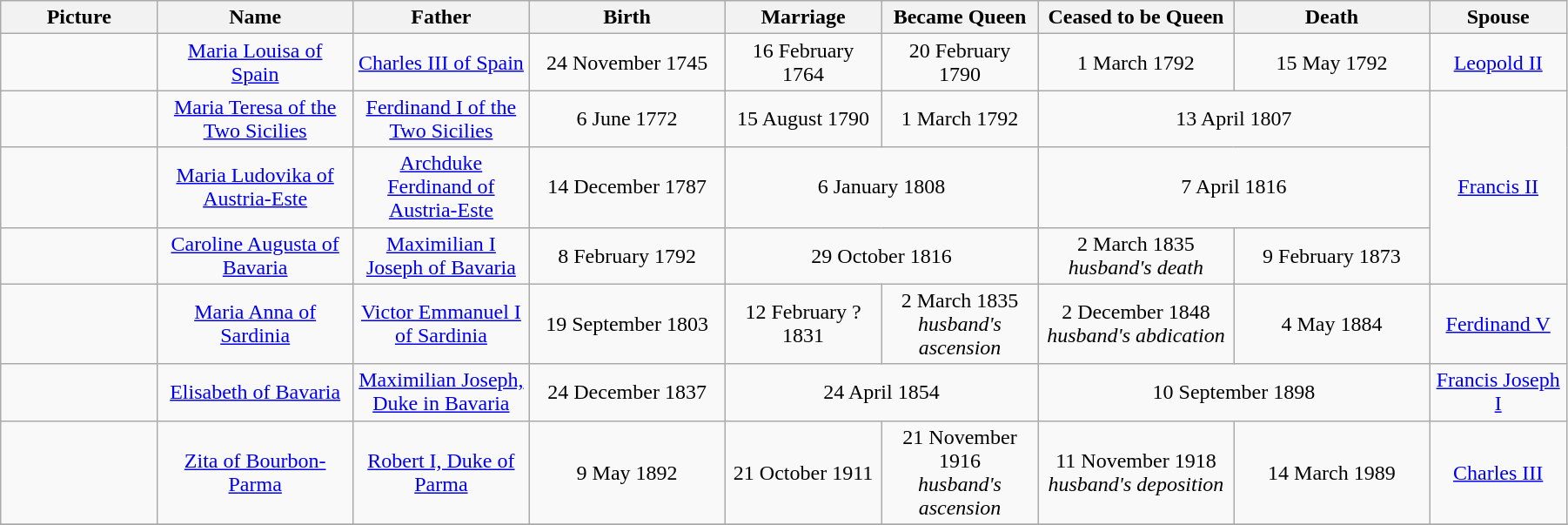<table width=95% class="wikitable">
<tr>
<th width = "8%">Picture</th>
<th width = "10%">Name</th>
<th width = "9%">Father</th>
<th width = "10%">Birth</th>
<th width = "8%">Marriage</th>
<th width = "8%">Became Queen</th>
<th width = "10%">Ceased to be Queen</th>
<th width = "10%">Death</th>
<th width = "7%">Spouse</th>
</tr>
<tr>
<td align=center></td>
<td align=center><a href='#'>Maria Louisa of Spain</a></td>
<td align="center"><a href='#'>Charles III of Spain</a></td>
<td align="center">24 November 1745</td>
<td align=center>16 February 1764</td>
<td align=center>20 February 1790</td>
<td align="center">1 March 1792</td>
<td align="center">15 May 1792</td>
<td align="center"><a href='#'>Leopold II</a></td>
</tr>
<tr>
<td align=center></td>
<td align=center><a href='#'>Maria Teresa of the Two Sicilies</a></td>
<td align="center"><a href='#'>Ferdinand I of the Two Sicilies</a></td>
<td align="center">6 June 1772</td>
<td align="center">15 August 1790</td>
<td align="center">1 March 1792</td>
<td align="center" colspan="2">13 April 1807</td>
<td align="center" rowspan="3"><a href='#'>Francis II</a></td>
</tr>
<tr>
<td align=center></td>
<td align=center><a href='#'>Maria Ludovika of Austria-Este</a></td>
<td align="center"><a href='#'>Archduke Ferdinand of Austria-Este</a></td>
<td align="center">14 December 1787</td>
<td align="center" colspan="2">6 January 1808</td>
<td align="center" colspan="2">7 April 1816</td>
</tr>
<tr>
<td align=center></td>
<td align=center><a href='#'>Caroline Augusta of Bavaria</a></td>
<td align=center><a href='#'>Maximilian I Joseph of Bavaria</a></td>
<td align=center>8 February 1792</td>
<td align=center colspan="2">29 October 1816</td>
<td align=center>2 March 1835<br><em>husband's death</em></td>
<td align=center>9 February 1873</td>
</tr>
<tr>
<td align=center></td>
<td align=center><a href='#'>Maria Anna of Sardinia</a></td>
<td align="center"><a href='#'>Victor Emmanuel I of Sardinia</a></td>
<td align=center>19 September 1803</td>
<td align="center">12 February ? 1831</td>
<td align="center">2 March 1835<br><em>husband's ascension</em></td>
<td align="center">2 December 1848<br><em>husband's abdication</em></td>
<td align="center">4 May 1884</td>
<td align="center"><a href='#'>Ferdinand V</a></td>
</tr>
<tr>
<td align=center></td>
<td align=center><a href='#'>Elisabeth of Bavaria</a></td>
<td align="center"><a href='#'>Maximilian Joseph, Duke in Bavaria</a></td>
<td align=center>24 December 1837</td>
<td align="center" colspan="2">24 April 1854</td>
<td align="center" colspan="2">10 September 1898</td>
<td align="center"><a href='#'>Francis Joseph I</a></td>
</tr>
<tr>
<td align=center></td>
<td align=center><a href='#'>Zita of Bourbon-Parma</a></td>
<td align="center"><a href='#'>Robert I, Duke of Parma</a></td>
<td align=center>9 May 1892</td>
<td align="center">21 October 1911</td>
<td align="center">21 November 1916<br><em>husband's ascension</em></td>
<td align="center">11 November 1918<br><em>husband's deposition</em></td>
<td align="center">14 March 1989</td>
<td align="center"><a href='#'>Charles III</a></td>
</tr>
<tr>
</tr>
</table>
